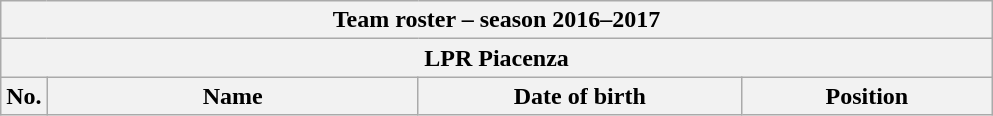<table class="wikitable collapsible collapsed sortable" style="font-size:100%; text-align:center;">
<tr>
<th colspan=6>Team roster – season 2016–2017</th>
</tr>
<tr>
<th colspan=6>LPR Piacenza</th>
</tr>
<tr>
<th>No.</th>
<th style="width:15em">Name</th>
<th style="width:13em">Date of birth</th>
<th style="width:10em">Position</th>
</tr>
</table>
